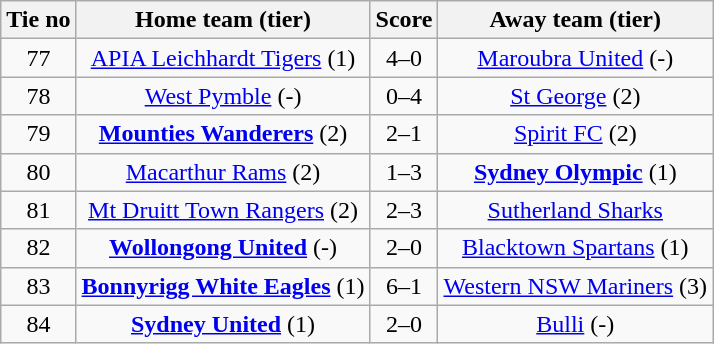<table class="wikitable" style="text-align:center">
<tr>
<th>Tie no</th>
<th>Home team (tier)</th>
<th>Score</th>
<th>Away team (tier)</th>
</tr>
<tr>
<td>77</td>
<td><a href='#'>APIA Leichhardt Tigers</a> (1)</td>
<td>4–0</td>
<td><a href='#'>Maroubra United</a> (-)</td>
</tr>
<tr>
<td>78</td>
<td><a href='#'>West Pymble</a> (-)</td>
<td>0–4</td>
<td><a href='#'>St George</a> (2)</td>
</tr>
<tr>
<td>79</td>
<td><strong><a href='#'>Mounties Wanderers</a></strong> (2)</td>
<td>2–1</td>
<td><a href='#'>Spirit FC</a> (2)</td>
</tr>
<tr>
<td>80</td>
<td><a href='#'>Macarthur Rams</a> (2)</td>
<td>1–3</td>
<td><strong><a href='#'>Sydney Olympic</a></strong> (1)</td>
</tr>
<tr>
<td>81</td>
<td><a href='#'>Mt Druitt Town Rangers</a> (2)</td>
<td>2–3</td>
<td><a href='#'>Sutherland Sharks</a></td>
</tr>
<tr>
<td>82</td>
<td><strong><a href='#'>Wollongong United</a></strong> (-)</td>
<td>2–0</td>
<td><a href='#'>Blacktown Spartans</a> (1)</td>
</tr>
<tr>
<td>83</td>
<td><strong><a href='#'>Bonnyrigg White Eagles</a></strong> (1)</td>
<td>6–1</td>
<td><a href='#'>Western NSW Mariners</a> (3)</td>
</tr>
<tr>
<td>84</td>
<td><strong><a href='#'>Sydney United</a></strong> (1)</td>
<td>2–0</td>
<td><a href='#'>Bulli</a> (-)</td>
</tr>
</table>
